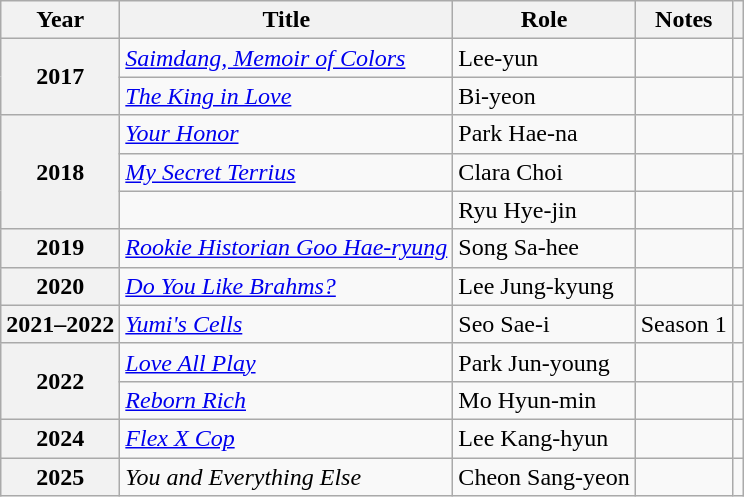<table class="wikitable plainrowheaders sortable">
<tr>
<th scope="col">Year</th>
<th scope="col">Title</th>
<th scope="col">Role</th>
<th scope="col">Notes</th>
<th scope="col" class="unsortable"></th>
</tr>
<tr>
<th scope="row" rowspan="2">2017</th>
<td><em><a href='#'>Saimdang, Memoir of Colors</a></em></td>
<td>Lee-yun</td>
<td></td>
<td style="text-align:center"></td>
</tr>
<tr>
<td><em><a href='#'>The King in Love</a></em></td>
<td>Bi-yeon</td>
<td></td>
<td style="text-align:center"></td>
</tr>
<tr>
<th scope="row" rowspan="3">2018</th>
<td><em><a href='#'>Your Honor</a></em></td>
<td>Park Hae-na</td>
<td></td>
<td style="text-align:center"></td>
</tr>
<tr>
<td><em><a href='#'>My Secret Terrius</a></em></td>
<td>Clara Choi</td>
<td></td>
<td style="text-align:center"></td>
</tr>
<tr>
<td><em></em></td>
<td>Ryu Hye-jin</td>
<td></td>
<td style="text-align:center"></td>
</tr>
<tr>
<th scope="row">2019</th>
<td><em><a href='#'>Rookie Historian Goo Hae-ryung</a></em></td>
<td>Song Sa-hee</td>
<td></td>
<td style="text-align:center"></td>
</tr>
<tr>
<th scope="row">2020</th>
<td><em><a href='#'>Do You Like Brahms?</a></em></td>
<td>Lee Jung-kyung</td>
<td></td>
<td style="text-align:center"></td>
</tr>
<tr>
<th scope="row">2021–2022</th>
<td><em><a href='#'>Yumi's Cells</a></em></td>
<td>Seo Sae-i</td>
<td>Season 1</td>
<td style="text-align:center"></td>
</tr>
<tr>
<th scope="row"  rowspan="2">2022</th>
<td><em><a href='#'>Love All Play</a></em></td>
<td>Park Jun-young</td>
<td></td>
<td style="text-align:center"></td>
</tr>
<tr>
<td><em><a href='#'>Reborn Rich</a></em></td>
<td>Mo Hyun-min</td>
<td></td>
<td style="text-align:center"></td>
</tr>
<tr>
<th scope="row">2024</th>
<td><em><a href='#'>Flex X Cop</a></em></td>
<td>Lee Kang-hyun</td>
<td></td>
<td style="text-align:center"></td>
</tr>
<tr>
<th scope="row">2025</th>
<td><em>You and Everything Else</em></td>
<td>Cheon Sang-yeon</td>
<td></td>
<td style="text-align:center"></td>
</tr>
</table>
